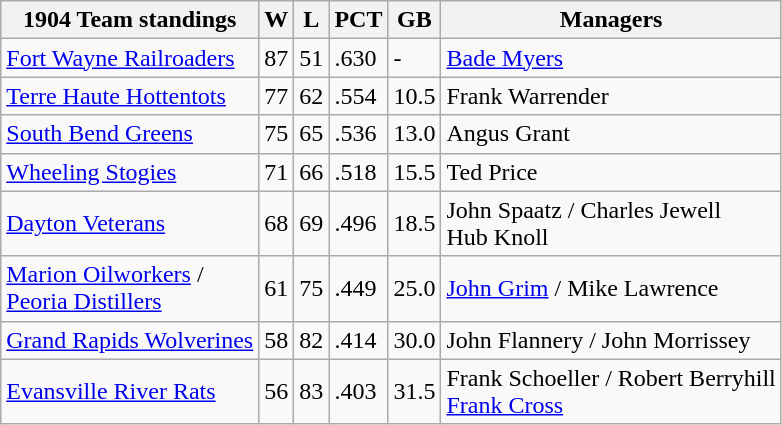<table class="wikitable">
<tr>
<th>1904 Team standings</th>
<th>W</th>
<th>L</th>
<th>PCT</th>
<th>GB</th>
<th>Managers</th>
</tr>
<tr>
<td><a href='#'>Fort Wayne Railroaders</a></td>
<td>87</td>
<td>51</td>
<td>.630</td>
<td>-</td>
<td><a href='#'>Bade Myers</a></td>
</tr>
<tr>
<td><a href='#'>Terre Haute Hottentots</a></td>
<td>77</td>
<td>62</td>
<td>.554</td>
<td>10.5</td>
<td>Frank Warrender</td>
</tr>
<tr>
<td><a href='#'>South Bend Greens</a></td>
<td>75</td>
<td>65</td>
<td>.536</td>
<td>13.0</td>
<td>Angus Grant</td>
</tr>
<tr>
<td><a href='#'>Wheeling Stogies</a></td>
<td>71</td>
<td>66</td>
<td>.518</td>
<td>15.5</td>
<td>Ted Price</td>
</tr>
<tr>
<td><a href='#'>Dayton Veterans</a></td>
<td>68</td>
<td>69</td>
<td>.496</td>
<td>18.5</td>
<td>John Spaatz / Charles Jewell <br> Hub Knoll</td>
</tr>
<tr>
<td><a href='#'>Marion Oilworkers</a> / <br> <a href='#'>Peoria Distillers</a></td>
<td>61</td>
<td>75</td>
<td>.449</td>
<td>25.0</td>
<td><a href='#'>John Grim</a> / Mike Lawrence</td>
</tr>
<tr>
<td><a href='#'>Grand Rapids Wolverines</a></td>
<td>58</td>
<td>82</td>
<td>.414</td>
<td>30.0</td>
<td>John Flannery / John Morrissey</td>
</tr>
<tr>
<td><a href='#'>Evansville River Rats</a></td>
<td>56</td>
<td>83</td>
<td>.403</td>
<td>31.5</td>
<td>Frank Schoeller / Robert Berryhill <br> <a href='#'>Frank Cross</a></td>
</tr>
</table>
